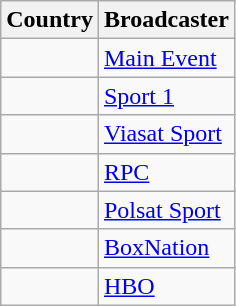<table class="wikitable">
<tr>
<th align=center>Country</th>
<th align=center>Broadcaster</th>
</tr>
<tr>
<td></td>
<td><a href='#'>Main Event</a></td>
</tr>
<tr>
<td></td>
<td><a href='#'>Sport 1</a></td>
</tr>
<tr>
<td></td>
<td><a href='#'>Viasat Sport</a></td>
</tr>
<tr>
<td></td>
<td><a href='#'>RPC</a></td>
</tr>
<tr>
<td></td>
<td><a href='#'>Polsat Sport</a></td>
</tr>
<tr>
<td></td>
<td><a href='#'>BoxNation</a></td>
</tr>
<tr>
<td></td>
<td><a href='#'>HBO</a></td>
</tr>
</table>
